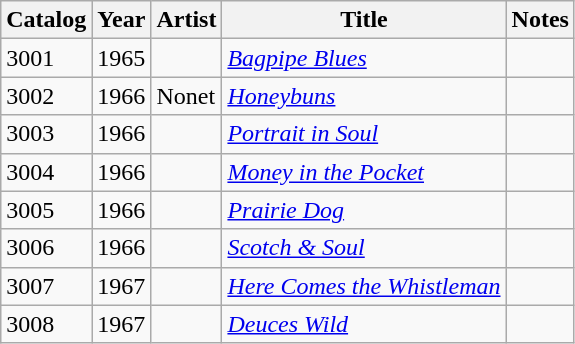<table class="wikitable sortable">
<tr>
<th>Catalog</th>
<th>Year</th>
<th>Artist</th>
<th>Title</th>
<th>Notes</th>
</tr>
<tr>
<td>3001</td>
<td>1965</td>
<td></td>
<td><em><a href='#'>Bagpipe Blues</a></em></td>
<td></td>
</tr>
<tr>
<td>3002</td>
<td>1966</td>
<td> Nonet</td>
<td><em><a href='#'>Honeybuns</a></em></td>
<td></td>
</tr>
<tr>
<td>3003</td>
<td>1966</td>
<td></td>
<td><em><a href='#'>Portrait in Soul</a></em></td>
<td></td>
</tr>
<tr>
<td>3004</td>
<td>1966</td>
<td></td>
<td><em><a href='#'>Money in the Pocket</a></em></td>
<td></td>
</tr>
<tr>
<td>3005</td>
<td>1966</td>
<td></td>
<td><em><a href='#'>Prairie Dog</a></em></td>
<td></td>
</tr>
<tr>
<td>3006</td>
<td>1966</td>
<td></td>
<td><em><a href='#'>Scotch & Soul</a></em></td>
<td></td>
</tr>
<tr>
<td>3007</td>
<td>1967</td>
<td></td>
<td><em><a href='#'>Here Comes the Whistleman</a></em></td>
<td></td>
</tr>
<tr>
<td>3008</td>
<td>1967</td>
<td></td>
<td><em><a href='#'>Deuces Wild</a></em></td>
<td></td>
</tr>
</table>
